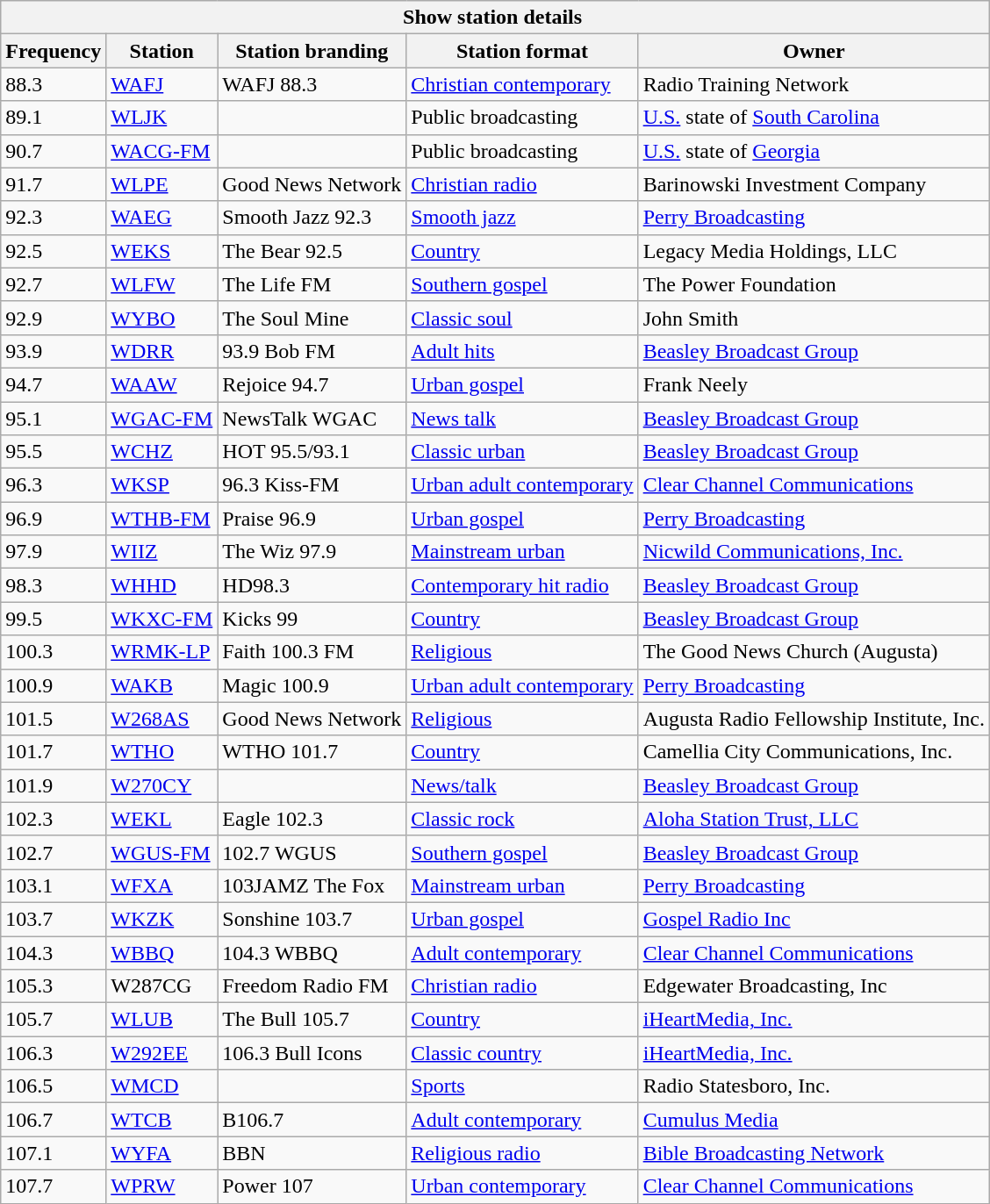<table class="wikitable collapsible">
<tr>
<th colspan="5">Show station details </th>
</tr>
<tr>
<th>Frequency</th>
<th>Station</th>
<th>Station branding</th>
<th>Station format</th>
<th>Owner</th>
</tr>
<tr>
<td>88.3</td>
<td><a href='#'>WAFJ</a></td>
<td>WAFJ 88.3</td>
<td><a href='#'>Christian contemporary</a></td>
<td>Radio Training Network</td>
</tr>
<tr>
<td>89.1</td>
<td><a href='#'>WLJK</a></td>
<td></td>
<td>Public broadcasting</td>
<td><a href='#'>U.S.</a> state of <a href='#'>South Carolina</a></td>
</tr>
<tr>
<td>90.7</td>
<td><a href='#'>WACG-FM</a></td>
<td></td>
<td>Public broadcasting</td>
<td><a href='#'>U.S.</a> state of <a href='#'>Georgia</a></td>
</tr>
<tr>
<td>91.7</td>
<td><a href='#'>WLPE</a></td>
<td>Good News Network</td>
<td><a href='#'>Christian radio</a></td>
<td>Barinowski Investment Company</td>
</tr>
<tr>
<td>92.3</td>
<td><a href='#'>WAEG</a></td>
<td>Smooth Jazz 92.3</td>
<td><a href='#'>Smooth jazz</a></td>
<td><a href='#'>Perry Broadcasting</a></td>
</tr>
<tr>
<td>92.5</td>
<td><a href='#'>WEKS</a></td>
<td>The Bear 92.5</td>
<td><a href='#'>Country</a></td>
<td>Legacy Media Holdings, LLC</td>
</tr>
<tr>
<td>92.7</td>
<td><a href='#'>WLFW</a></td>
<td>The Life FM</td>
<td><a href='#'>Southern gospel</a></td>
<td>The Power Foundation</td>
</tr>
<tr>
<td>92.9</td>
<td><a href='#'>WYBO</a></td>
<td>The Soul Mine</td>
<td><a href='#'>Classic soul</a></td>
<td>John Smith</td>
</tr>
<tr>
<td>93.9</td>
<td><a href='#'>WDRR</a></td>
<td>93.9 Bob FM</td>
<td><a href='#'>Adult hits</a></td>
<td><a href='#'>Beasley Broadcast Group</a></td>
</tr>
<tr>
<td>94.7</td>
<td><a href='#'>WAAW</a></td>
<td>Rejoice 94.7</td>
<td><a href='#'>Urban gospel</a></td>
<td>Frank Neely</td>
</tr>
<tr>
<td>95.1</td>
<td><a href='#'>WGAC-FM</a></td>
<td>NewsTalk WGAC</td>
<td><a href='#'>News talk</a></td>
<td><a href='#'>Beasley Broadcast Group</a></td>
</tr>
<tr>
<td>95.5</td>
<td><a href='#'>WCHZ</a></td>
<td>HOT 95.5/93.1</td>
<td><a href='#'>Classic urban</a></td>
<td><a href='#'>Beasley Broadcast Group</a></td>
</tr>
<tr>
<td>96.3</td>
<td><a href='#'>WKSP</a></td>
<td>96.3 Kiss-FM</td>
<td><a href='#'>Urban adult contemporary</a></td>
<td><a href='#'>Clear Channel Communications</a></td>
</tr>
<tr>
<td>96.9</td>
<td><a href='#'>WTHB-FM</a></td>
<td>Praise 96.9</td>
<td><a href='#'>Urban gospel</a></td>
<td><a href='#'>Perry Broadcasting</a></td>
</tr>
<tr>
<td>97.9</td>
<td><a href='#'>WIIZ</a></td>
<td>The Wiz 97.9</td>
<td><a href='#'>Mainstream urban</a></td>
<td><a href='#'>Nicwild Communications, Inc.</a></td>
</tr>
<tr>
<td>98.3</td>
<td><a href='#'>WHHD</a></td>
<td>HD98.3</td>
<td><a href='#'>Contemporary hit radio</a></td>
<td><a href='#'>Beasley Broadcast Group</a></td>
</tr>
<tr>
<td>99.5</td>
<td><a href='#'>WKXC-FM</a></td>
<td>Kicks 99</td>
<td><a href='#'>Country</a></td>
<td><a href='#'>Beasley Broadcast Group</a></td>
</tr>
<tr>
<td>100.3</td>
<td><a href='#'>WRMK-LP</a></td>
<td>Faith 100.3 FM</td>
<td><a href='#'>Religious</a></td>
<td>The Good News Church (Augusta)</td>
</tr>
<tr>
<td>100.9</td>
<td><a href='#'>WAKB</a></td>
<td>Magic 100.9</td>
<td><a href='#'>Urban adult contemporary</a></td>
<td><a href='#'>Perry Broadcasting</a></td>
</tr>
<tr>
<td>101.5</td>
<td><a href='#'>W268AS</a></td>
<td>Good News Network</td>
<td><a href='#'>Religious</a></td>
<td>Augusta Radio Fellowship Institute, Inc.</td>
</tr>
<tr>
<td>101.7</td>
<td><a href='#'>WTHO</a></td>
<td>WTHO 101.7</td>
<td><a href='#'>Country</a></td>
<td>Camellia City Communications, Inc.</td>
</tr>
<tr>
<td>101.9</td>
<td><a href='#'>W270CY</a></td>
<td></td>
<td><a href='#'>News/talk</a></td>
<td><a href='#'>Beasley Broadcast Group</a></td>
</tr>
<tr>
<td>102.3</td>
<td><a href='#'>WEKL</a></td>
<td>Eagle 102.3</td>
<td><a href='#'>Classic rock</a></td>
<td><a href='#'>Aloha Station Trust, LLC</a></td>
</tr>
<tr>
<td>102.7</td>
<td><a href='#'>WGUS-FM</a></td>
<td>102.7 WGUS</td>
<td><a href='#'>Southern gospel</a></td>
<td><a href='#'>Beasley Broadcast Group</a></td>
</tr>
<tr>
<td>103.1</td>
<td><a href='#'>WFXA</a></td>
<td>103JAMZ The Fox</td>
<td><a href='#'>Mainstream urban</a></td>
<td><a href='#'>Perry Broadcasting</a></td>
</tr>
<tr>
<td>103.7</td>
<td><a href='#'>WKZK</a></td>
<td>Sonshine 103.7</td>
<td><a href='#'>Urban gospel</a></td>
<td><a href='#'>Gospel Radio Inc</a></td>
</tr>
<tr>
<td>104.3</td>
<td><a href='#'>WBBQ</a></td>
<td>104.3 WBBQ</td>
<td><a href='#'>Adult contemporary</a></td>
<td><a href='#'>Clear Channel Communications</a></td>
</tr>
<tr>
<td>105.3</td>
<td>W287CG</td>
<td>Freedom Radio FM</td>
<td><a href='#'>Christian radio</a></td>
<td>Edgewater Broadcasting, Inc</td>
</tr>
<tr>
<td>105.7</td>
<td><a href='#'>WLUB</a></td>
<td>The Bull 105.7</td>
<td><a href='#'>Country</a></td>
<td><a href='#'>iHeartMedia, Inc.</a></td>
</tr>
<tr>
<td>106.3</td>
<td><a href='#'>W292EE</a></td>
<td>106.3 Bull Icons</td>
<td><a href='#'>Classic country</a></td>
<td><a href='#'>iHeartMedia, Inc.</a></td>
</tr>
<tr>
<td>106.5</td>
<td><a href='#'>WMCD</a></td>
<td></td>
<td><a href='#'>Sports</a></td>
<td>Radio Statesboro, Inc.</td>
</tr>
<tr>
<td>106.7</td>
<td><a href='#'>WTCB</a></td>
<td>B106.7</td>
<td><a href='#'>Adult contemporary</a></td>
<td><a href='#'>Cumulus Media</a></td>
</tr>
<tr>
<td>107.1</td>
<td><a href='#'>WYFA</a></td>
<td>BBN</td>
<td><a href='#'>Religious radio</a></td>
<td><a href='#'>Bible Broadcasting Network</a></td>
</tr>
<tr>
<td>107.7</td>
<td><a href='#'>WPRW</a></td>
<td>Power 107</td>
<td><a href='#'>Urban contemporary</a></td>
<td><a href='#'>Clear Channel Communications</a></td>
</tr>
</table>
